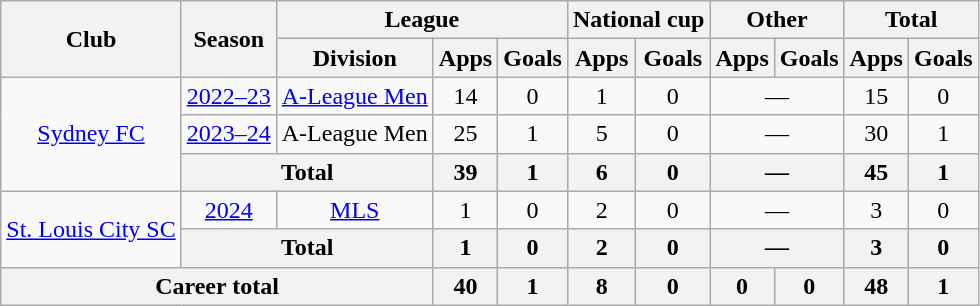<table class="wikitable" style="text-align: center;">
<tr>
<th rowspan="2">Club</th>
<th rowspan="2">Season</th>
<th colspan="3">League</th>
<th colspan="2">National cup</th>
<th colspan="2">Other</th>
<th colspan="2">Total</th>
</tr>
<tr>
<th>Division</th>
<th>Apps</th>
<th>Goals</th>
<th>Apps</th>
<th>Goals</th>
<th>Apps</th>
<th>Goals</th>
<th>Apps</th>
<th>Goals</th>
</tr>
<tr>
<td rowspan="3"><a href='#'>Sydney FC</a></td>
<td><a href='#'>2022–23</a></td>
<td><a href='#'>A-League Men</a></td>
<td>14</td>
<td>0</td>
<td>1</td>
<td>0</td>
<td colspan="2">—</td>
<td>15</td>
<td>0</td>
</tr>
<tr>
<td><a href='#'>2023–24</a></td>
<td>A-League Men</td>
<td>25</td>
<td>1</td>
<td>5</td>
<td>0</td>
<td colspan="2">—</td>
<td>30</td>
<td>1</td>
</tr>
<tr>
<th colspan="2">Total</th>
<th>39</th>
<th>1</th>
<th>6</th>
<th>0</th>
<th colspan="2">—</th>
<th>45</th>
<th>1</th>
</tr>
<tr>
<td rowspan="2"><a href='#'>St. Louis City SC</a></td>
<td><a href='#'>2024</a></td>
<td><a href='#'>MLS</a></td>
<td>1</td>
<td>0</td>
<td>2</td>
<td>0</td>
<td colspan="2">—</td>
<td>3</td>
<td>0</td>
</tr>
<tr>
<th colspan="2">Total</th>
<th>1</th>
<th>0</th>
<th>2</th>
<th>0</th>
<th colspan="2">—</th>
<th>3</th>
<th>0</th>
</tr>
<tr>
<th colspan="3">Career total</th>
<th>40</th>
<th>1</th>
<th>8</th>
<th>0</th>
<th>0</th>
<th>0</th>
<th>48</th>
<th>1</th>
</tr>
</table>
